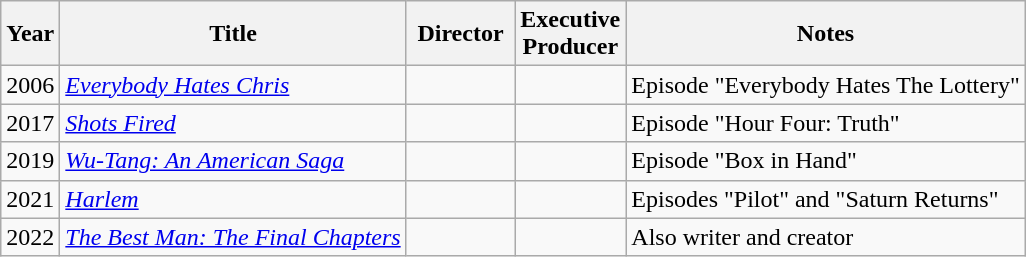<table class="wikitable">
<tr>
<th>Year</th>
<th>Title</th>
<th width=65>Director</th>
<th width=65>Executive<br>Producer</th>
<th>Notes</th>
</tr>
<tr>
<td>2006</td>
<td><em><a href='#'>Everybody Hates Chris</a></em></td>
<td></td>
<td></td>
<td>Episode "Everybody Hates The Lottery"</td>
</tr>
<tr>
<td>2017</td>
<td><em><a href='#'>Shots Fired</a></em></td>
<td></td>
<td></td>
<td>Episode "Hour Four: Truth"</td>
</tr>
<tr>
<td>2019</td>
<td><em><a href='#'>Wu-Tang: An American Saga</a></em></td>
<td></td>
<td></td>
<td>Episode "Box in Hand"</td>
</tr>
<tr>
<td>2021</td>
<td><em><a href='#'>Harlem</a></em></td>
<td></td>
<td></td>
<td>Episodes "Pilot" and "Saturn Returns"</td>
</tr>
<tr>
<td>2022</td>
<td><em><a href='#'>The Best Man: The Final Chapters</a></em></td>
<td></td>
<td></td>
<td>Also writer and creator</td>
</tr>
</table>
